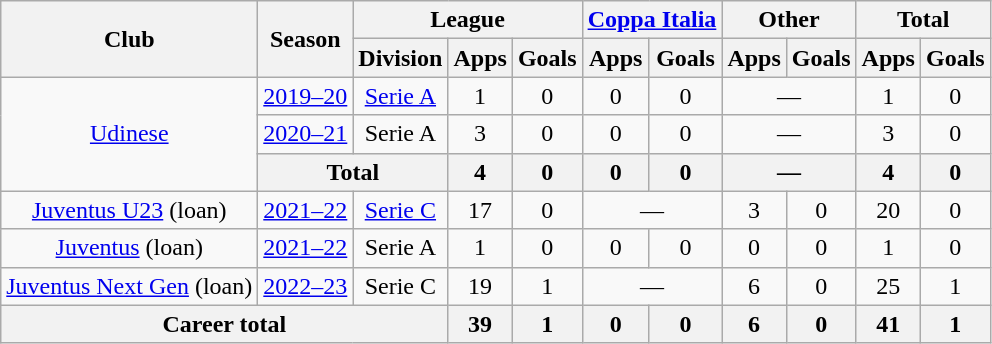<table class="wikitable" style="text-align: center">
<tr>
<th rowspan="2">Club</th>
<th rowspan="2">Season</th>
<th colspan="3">League</th>
<th colspan="2"><a href='#'>Coppa Italia</a></th>
<th colspan="2">Other</th>
<th colspan="2">Total</th>
</tr>
<tr>
<th>Division</th>
<th>Apps</th>
<th>Goals</th>
<th>Apps</th>
<th>Goals</th>
<th>Apps</th>
<th>Goals</th>
<th>Apps</th>
<th>Goals</th>
</tr>
<tr>
<td rowspan="3"><a href='#'>Udinese</a></td>
<td><a href='#'>2019–20</a></td>
<td><a href='#'>Serie A</a></td>
<td>1</td>
<td>0</td>
<td>0</td>
<td>0</td>
<td colspan="2">—</td>
<td>1</td>
<td>0</td>
</tr>
<tr>
<td><a href='#'>2020–21</a></td>
<td>Serie A</td>
<td>3</td>
<td>0</td>
<td>0</td>
<td>0</td>
<td colspan="2">—</td>
<td>3</td>
<td>0</td>
</tr>
<tr>
<th colspan="2">Total</th>
<th>4</th>
<th>0</th>
<th>0</th>
<th>0</th>
<th colspan="2">—</th>
<th>4</th>
<th>0</th>
</tr>
<tr>
<td><a href='#'>Juventus U23</a> (loan)</td>
<td><a href='#'>2021–22</a></td>
<td><a href='#'>Serie C</a></td>
<td>17</td>
<td>0</td>
<td colspan="2">—</td>
<td>3</td>
<td>0</td>
<td>20</td>
<td>0</td>
</tr>
<tr>
<td><a href='#'>Juventus</a> (loan)</td>
<td><a href='#'>2021–22</a></td>
<td>Serie A</td>
<td>1</td>
<td>0</td>
<td>0</td>
<td>0</td>
<td>0</td>
<td>0</td>
<td>1</td>
<td>0</td>
</tr>
<tr>
<td><a href='#'>Juventus Next Gen</a> (loan)</td>
<td><a href='#'>2022–23</a></td>
<td>Serie C</td>
<td>19</td>
<td>1</td>
<td colspan="2">—</td>
<td>6</td>
<td>0</td>
<td>25</td>
<td>1</td>
</tr>
<tr>
<th colspan="3">Career total</th>
<th>39</th>
<th>1</th>
<th>0</th>
<th>0</th>
<th>6</th>
<th>0</th>
<th>41</th>
<th>1</th>
</tr>
</table>
